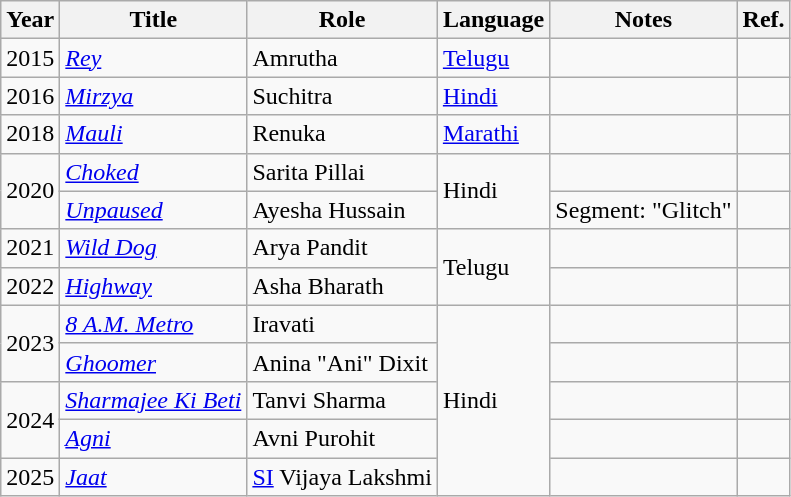<table class="wikitable sortable">
<tr>
<th>Year</th>
<th>Title</th>
<th>Role</th>
<th>Language</th>
<th class="unsortable">Notes</th>
<th class="unsortable">Ref.</th>
</tr>
<tr>
<td>2015</td>
<td><em><a href='#'>Rey</a></em></td>
<td>Amrutha</td>
<td><a href='#'>Telugu</a></td>
<td></td>
<td></td>
</tr>
<tr>
<td>2016</td>
<td><em><a href='#'>Mirzya</a></em></td>
<td>Suchitra</td>
<td><a href='#'>Hindi</a></td>
<td></td>
<td></td>
</tr>
<tr>
<td>2018</td>
<td><em><a href='#'>Mauli</a></em></td>
<td>Renuka</td>
<td><a href='#'>Marathi</a></td>
<td></td>
<td></td>
</tr>
<tr>
<td rowspan="2">2020</td>
<td><em><a href='#'>Choked</a></em></td>
<td>Sarita Pillai</td>
<td rowspan="2">Hindi</td>
<td></td>
<td></td>
</tr>
<tr>
<td><em><a href='#'>Unpaused</a></em></td>
<td>Ayesha Hussain</td>
<td>Segment: "Glitch"</td>
<td></td>
</tr>
<tr>
<td>2021</td>
<td><a href='#'><em>Wild Dog</em></a></td>
<td>Arya Pandit</td>
<td rowspan="2">Telugu</td>
<td></td>
<td></td>
</tr>
<tr>
<td>2022</td>
<td><em><a href='#'>Highway</a></em></td>
<td>Asha Bharath</td>
<td></td>
<td></td>
</tr>
<tr>
<td rowspan="2">2023</td>
<td><em><a href='#'>8 A.M. Metro</a></em></td>
<td>Iravati</td>
<td rowspan="5">Hindi</td>
<td></td>
<td></td>
</tr>
<tr>
<td><em><a href='#'>Ghoomer</a></em></td>
<td>Anina "Ani" Dixit</td>
<td></td>
<td></td>
</tr>
<tr>
<td rowspan="2">2024</td>
<td><em><a href='#'>Sharmajee Ki Beti</a></em></td>
<td>Tanvi Sharma</td>
<td></td>
<td></td>
</tr>
<tr>
<td><a href='#'><em>Agni</em></a></td>
<td>Avni Purohit</td>
<td></td>
<td></td>
</tr>
<tr>
<td>2025</td>
<td><a href='#'><em>Jaat</em></a></td>
<td><a href='#'>SI</a> Vijaya Lakshmi</td>
<td></td>
<td></td>
</tr>
</table>
